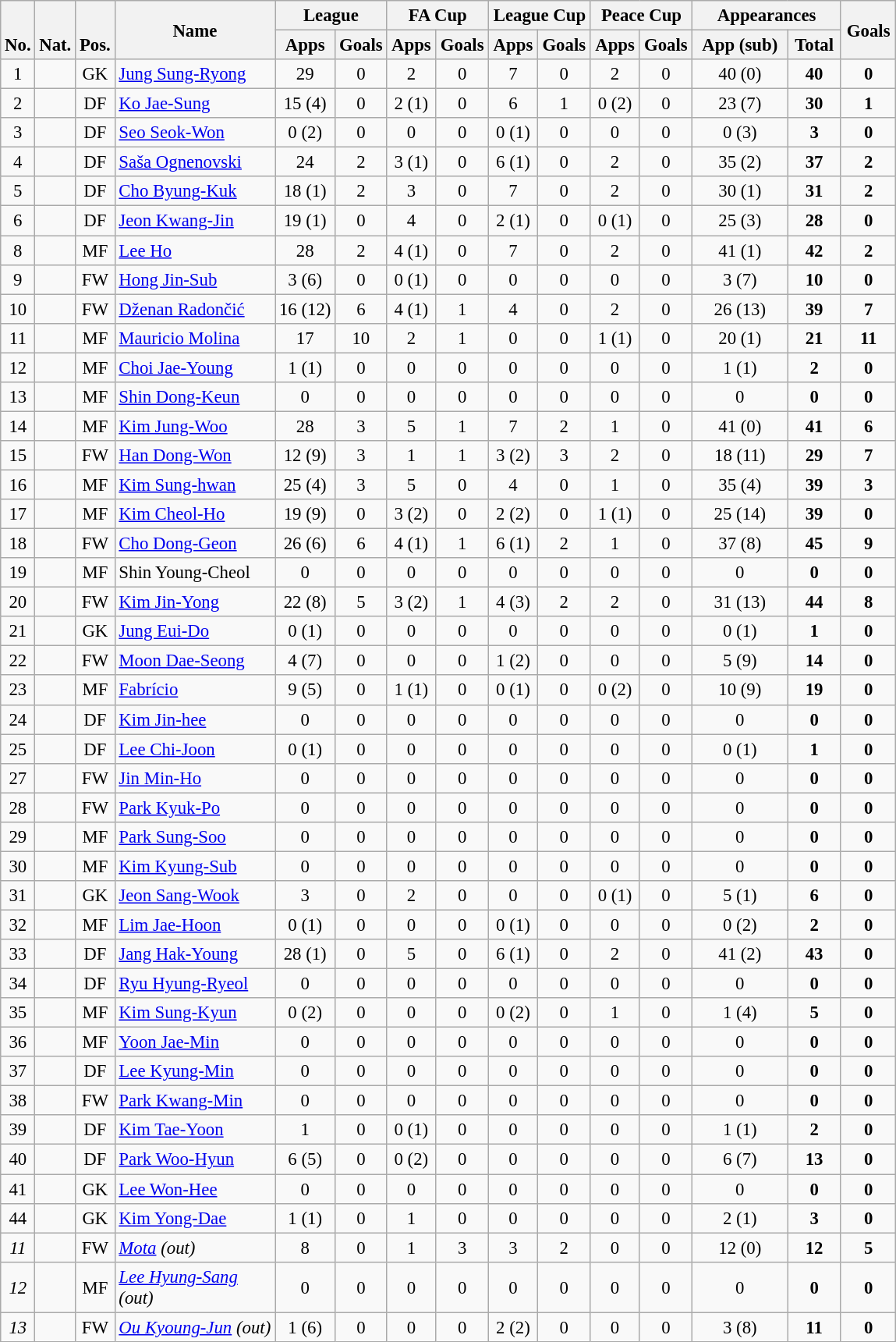<table class="wikitable" style="font-size: 95%; text-align: center;">
<tr>
<th rowspan="2" valign="bottom">No.</th>
<th rowspan="2" valign="bottom">Nat.</th>
<th rowspan="2" valign="bottom">Pos.</th>
<th rowspan="2" width="130">Name</th>
<th colspan="2" width="80">League</th>
<th colspan="2" width="80">FA Cup</th>
<th colspan="2" width="80">League Cup</th>
<th colspan="2" width="80">Peace Cup</th>
<th colspan="2" width="120">Appearances</th>
<th rowspan="2" width="40">Goals</th>
</tr>
<tr>
<th>Apps</th>
<th>Goals</th>
<th>Apps</th>
<th>Goals</th>
<th>Apps</th>
<th>Goals</th>
<th>Apps</th>
<th>Goals</th>
<th>App (sub)</th>
<th>Total</th>
</tr>
<tr>
<td>1</td>
<td></td>
<td>GK</td>
<td align="left"><a href='#'>Jung Sung-Ryong</a></td>
<td>29</td>
<td>0</td>
<td>2</td>
<td>0</td>
<td>7</td>
<td>0</td>
<td>2</td>
<td>0</td>
<td>40 (0)</td>
<td><strong>40</strong></td>
<td><strong>0</strong></td>
</tr>
<tr>
<td>2</td>
<td></td>
<td>DF</td>
<td align="left"><a href='#'>Ko Jae-Sung</a></td>
<td>15 (4)</td>
<td>0</td>
<td>2 (1)</td>
<td>0</td>
<td>6</td>
<td>1</td>
<td>0 (2)</td>
<td>0</td>
<td>23 (7)</td>
<td><strong>30</strong></td>
<td><strong>1</strong></td>
</tr>
<tr>
<td>3</td>
<td></td>
<td>DF</td>
<td align="left"><a href='#'>Seo Seok-Won</a></td>
<td>0 (2)</td>
<td>0</td>
<td>0</td>
<td>0</td>
<td>0 (1)</td>
<td>0</td>
<td>0</td>
<td>0</td>
<td>0 (3)</td>
<td><strong>3</strong></td>
<td><strong>0</strong></td>
</tr>
<tr>
<td>4</td>
<td></td>
<td>DF</td>
<td align="left"><a href='#'>Saša Ognenovski</a></td>
<td>24</td>
<td>2</td>
<td>3 (1)</td>
<td>0</td>
<td>6 (1)</td>
<td>0</td>
<td>2</td>
<td>0</td>
<td>35 (2)</td>
<td><strong>37</strong></td>
<td><strong>2</strong></td>
</tr>
<tr>
<td>5</td>
<td></td>
<td>DF</td>
<td align="left"><a href='#'>Cho Byung-Kuk</a></td>
<td>18 (1)</td>
<td>2</td>
<td>3</td>
<td>0</td>
<td>7</td>
<td>0</td>
<td>2</td>
<td>0</td>
<td>30 (1)</td>
<td><strong>31</strong></td>
<td><strong>2</strong></td>
</tr>
<tr>
<td>6</td>
<td></td>
<td>DF</td>
<td align="left"><a href='#'>Jeon Kwang-Jin</a></td>
<td>19 (1)</td>
<td>0</td>
<td>4</td>
<td>0</td>
<td>2 (1)</td>
<td>0</td>
<td>0 (1)</td>
<td>0</td>
<td>25 (3)</td>
<td><strong>28</strong></td>
<td><strong>0</strong></td>
</tr>
<tr>
<td>8</td>
<td></td>
<td>MF</td>
<td align="left"><a href='#'>Lee Ho</a></td>
<td>28</td>
<td>2</td>
<td>4 (1)</td>
<td>0</td>
<td>7</td>
<td>0</td>
<td>2</td>
<td>0</td>
<td>41 (1)</td>
<td><strong>42</strong></td>
<td><strong>2</strong></td>
</tr>
<tr>
<td>9</td>
<td></td>
<td>FW</td>
<td align="left"><a href='#'>Hong Jin-Sub</a></td>
<td>3 (6)</td>
<td>0</td>
<td>0 (1)</td>
<td>0</td>
<td>0</td>
<td>0</td>
<td>0</td>
<td>0</td>
<td>3 (7)</td>
<td><strong>10</strong></td>
<td><strong>0</strong></td>
</tr>
<tr>
<td>10</td>
<td></td>
<td>FW</td>
<td align="left"><a href='#'>Dženan Radončić</a></td>
<td>16 (12)</td>
<td>6</td>
<td>4 (1)</td>
<td>1</td>
<td>4</td>
<td>0</td>
<td>2</td>
<td>0</td>
<td>26 (13)</td>
<td><strong>39</strong></td>
<td><strong>7</strong></td>
</tr>
<tr>
<td>11</td>
<td></td>
<td>MF</td>
<td align="left"><a href='#'>Mauricio Molina</a></td>
<td>17</td>
<td>10</td>
<td>2</td>
<td>1</td>
<td>0</td>
<td>0</td>
<td>1 (1)</td>
<td>0</td>
<td>20 (1)</td>
<td><strong>21</strong></td>
<td><strong>11</strong></td>
</tr>
<tr>
<td>12</td>
<td></td>
<td>MF</td>
<td align="left"><a href='#'>Choi Jae-Young</a></td>
<td>1 (1)</td>
<td>0</td>
<td>0</td>
<td>0</td>
<td>0</td>
<td>0</td>
<td>0</td>
<td>0</td>
<td>1 (1)</td>
<td><strong>2</strong></td>
<td><strong>0</strong></td>
</tr>
<tr>
<td>13</td>
<td></td>
<td>MF</td>
<td align="left"><a href='#'>Shin Dong-Keun</a></td>
<td>0</td>
<td>0</td>
<td>0</td>
<td>0</td>
<td>0</td>
<td>0</td>
<td>0</td>
<td>0</td>
<td>0</td>
<td><strong>0</strong></td>
<td><strong>0</strong></td>
</tr>
<tr>
<td>14</td>
<td></td>
<td>MF</td>
<td align="left"><a href='#'>Kim Jung-Woo</a></td>
<td>28</td>
<td>3</td>
<td>5</td>
<td>1</td>
<td>7</td>
<td>2</td>
<td>1</td>
<td>0</td>
<td>41 (0)</td>
<td><strong>41</strong></td>
<td><strong>6</strong></td>
</tr>
<tr>
<td>15</td>
<td></td>
<td>FW</td>
<td align="left"><a href='#'>Han Dong-Won</a></td>
<td>12 (9)</td>
<td>3</td>
<td>1</td>
<td>1</td>
<td>3 (2)</td>
<td>3</td>
<td>2</td>
<td>0</td>
<td>18 (11)</td>
<td><strong>29</strong></td>
<td><strong>7</strong></td>
</tr>
<tr>
<td>16</td>
<td></td>
<td>MF</td>
<td align="left"><a href='#'>Kim Sung-hwan</a></td>
<td>25 (4)</td>
<td>3</td>
<td>5</td>
<td>0</td>
<td>4</td>
<td>0</td>
<td>1</td>
<td>0</td>
<td>35 (4)</td>
<td><strong>39</strong></td>
<td><strong>3</strong></td>
</tr>
<tr>
<td>17</td>
<td></td>
<td>MF</td>
<td align="left"><a href='#'>Kim Cheol-Ho</a></td>
<td>19 (9)</td>
<td>0</td>
<td>3 (2)</td>
<td>0</td>
<td>2 (2)</td>
<td>0</td>
<td>1 (1)</td>
<td>0</td>
<td>25 (14)</td>
<td><strong>39</strong></td>
<td><strong>0</strong></td>
</tr>
<tr>
<td>18</td>
<td></td>
<td>FW</td>
<td align="left"><a href='#'>Cho Dong-Geon</a></td>
<td>26 (6)</td>
<td>6</td>
<td>4 (1)</td>
<td>1</td>
<td>6 (1)</td>
<td>2</td>
<td>1</td>
<td>0</td>
<td>37 (8)</td>
<td><strong>45</strong></td>
<td><strong>9</strong></td>
</tr>
<tr>
<td>19</td>
<td></td>
<td>MF</td>
<td align="left">Shin Young-Cheol</td>
<td>0</td>
<td>0</td>
<td>0</td>
<td>0</td>
<td>0</td>
<td>0</td>
<td>0</td>
<td>0</td>
<td>0</td>
<td><strong>0</strong></td>
<td><strong>0</strong></td>
</tr>
<tr>
<td>20</td>
<td></td>
<td>FW</td>
<td align="left"><a href='#'>Kim Jin-Yong</a></td>
<td>22 (8)</td>
<td>5</td>
<td>3 (2)</td>
<td>1</td>
<td>4 (3)</td>
<td>2</td>
<td>2</td>
<td>0</td>
<td>31 (13)</td>
<td><strong>44</strong></td>
<td><strong>8</strong></td>
</tr>
<tr>
<td>21</td>
<td></td>
<td>GK</td>
<td align="left"><a href='#'>Jung Eui-Do</a></td>
<td>0 (1)</td>
<td>0</td>
<td>0</td>
<td>0</td>
<td>0</td>
<td>0</td>
<td>0</td>
<td>0</td>
<td>0 (1)</td>
<td><strong>1</strong></td>
<td><strong>0</strong></td>
</tr>
<tr>
<td>22</td>
<td></td>
<td>FW</td>
<td align="left"><a href='#'>Moon Dae-Seong</a></td>
<td>4 (7)</td>
<td>0</td>
<td>0</td>
<td>0</td>
<td>1 (2)</td>
<td>0</td>
<td>0</td>
<td>0</td>
<td>5 (9)</td>
<td><strong>14</strong></td>
<td><strong>0</strong></td>
</tr>
<tr>
<td>23</td>
<td></td>
<td>MF</td>
<td align="left"><a href='#'>Fabrício</a></td>
<td>9 (5)</td>
<td>0</td>
<td>1 (1)</td>
<td>0</td>
<td>0 (1)</td>
<td>0</td>
<td>0 (2)</td>
<td>0</td>
<td>10 (9)</td>
<td><strong>19</strong></td>
<td><strong>0</strong></td>
</tr>
<tr>
<td>24</td>
<td></td>
<td>DF</td>
<td align="left"><a href='#'>Kim Jin-hee</a></td>
<td>0</td>
<td>0</td>
<td>0</td>
<td>0</td>
<td>0</td>
<td>0</td>
<td>0</td>
<td>0</td>
<td>0</td>
<td><strong>0</strong></td>
<td><strong>0</strong></td>
</tr>
<tr>
<td>25</td>
<td></td>
<td>DF</td>
<td align="left"><a href='#'>Lee Chi-Joon</a></td>
<td>0 (1)</td>
<td>0</td>
<td>0</td>
<td>0</td>
<td>0</td>
<td>0</td>
<td>0</td>
<td>0</td>
<td>0 (1)</td>
<td><strong>1</strong></td>
<td><strong>0</strong></td>
</tr>
<tr>
<td>27</td>
<td></td>
<td>FW</td>
<td align="left"><a href='#'>Jin Min-Ho</a></td>
<td>0</td>
<td>0</td>
<td>0</td>
<td>0</td>
<td>0</td>
<td>0</td>
<td>0</td>
<td>0</td>
<td>0</td>
<td><strong>0</strong></td>
<td><strong>0</strong></td>
</tr>
<tr>
<td>28</td>
<td></td>
<td>FW</td>
<td align="left"><a href='#'>Park Kyuk-Po</a></td>
<td>0</td>
<td>0</td>
<td>0</td>
<td>0</td>
<td>0</td>
<td>0</td>
<td>0</td>
<td>0</td>
<td>0</td>
<td><strong>0</strong></td>
<td><strong>0</strong></td>
</tr>
<tr>
<td>29</td>
<td></td>
<td>MF</td>
<td align="left"><a href='#'>Park Sung-Soo</a></td>
<td>0</td>
<td>0</td>
<td>0</td>
<td>0</td>
<td>0</td>
<td>0</td>
<td>0</td>
<td>0</td>
<td>0</td>
<td><strong>0</strong></td>
<td><strong>0</strong></td>
</tr>
<tr>
<td>30</td>
<td></td>
<td>MF</td>
<td align="left"><a href='#'>Kim Kyung-Sub</a></td>
<td>0</td>
<td>0</td>
<td>0</td>
<td>0</td>
<td>0</td>
<td>0</td>
<td>0</td>
<td>0</td>
<td>0</td>
<td><strong>0</strong></td>
<td><strong>0</strong></td>
</tr>
<tr>
<td>31</td>
<td></td>
<td>GK</td>
<td align="left"><a href='#'>Jeon Sang-Wook</a></td>
<td>3</td>
<td>0</td>
<td>2</td>
<td>0</td>
<td>0</td>
<td>0</td>
<td>0 (1)</td>
<td>0</td>
<td>5 (1)</td>
<td><strong>6</strong></td>
<td><strong>0</strong></td>
</tr>
<tr>
<td>32</td>
<td></td>
<td>MF</td>
<td align="left"><a href='#'>Lim Jae-Hoon</a></td>
<td>0 (1)</td>
<td>0</td>
<td>0</td>
<td>0</td>
<td>0 (1)</td>
<td>0</td>
<td>0</td>
<td>0</td>
<td>0 (2)</td>
<td><strong>2</strong></td>
<td><strong>0</strong></td>
</tr>
<tr>
<td>33</td>
<td></td>
<td>DF</td>
<td align="left"><a href='#'>Jang Hak-Young</a></td>
<td>28 (1)</td>
<td>0</td>
<td>5</td>
<td>0</td>
<td>6 (1)</td>
<td>0</td>
<td>2</td>
<td>0</td>
<td>41 (2)</td>
<td><strong>43</strong></td>
<td><strong>0</strong></td>
</tr>
<tr>
<td>34</td>
<td></td>
<td>DF</td>
<td align="left"><a href='#'>Ryu Hyung-Ryeol</a></td>
<td>0</td>
<td>0</td>
<td>0</td>
<td>0</td>
<td>0</td>
<td>0</td>
<td>0</td>
<td>0</td>
<td>0</td>
<td><strong>0</strong></td>
<td><strong>0</strong></td>
</tr>
<tr>
<td>35</td>
<td></td>
<td>MF</td>
<td align="left"><a href='#'>Kim Sung-Kyun</a></td>
<td>0 (2)</td>
<td>0</td>
<td>0</td>
<td>0</td>
<td>0 (2)</td>
<td>0</td>
<td>1</td>
<td>0</td>
<td>1 (4)</td>
<td><strong>5</strong></td>
<td><strong>0</strong></td>
</tr>
<tr>
<td>36</td>
<td></td>
<td>MF</td>
<td align="left"><a href='#'>Yoon Jae-Min</a></td>
<td>0</td>
<td>0</td>
<td>0</td>
<td>0</td>
<td>0</td>
<td>0</td>
<td>0</td>
<td>0</td>
<td>0</td>
<td><strong>0</strong></td>
<td><strong>0</strong></td>
</tr>
<tr>
<td>37</td>
<td></td>
<td>DF</td>
<td align="left"><a href='#'>Lee Kyung-Min</a></td>
<td>0</td>
<td>0</td>
<td>0</td>
<td>0</td>
<td>0</td>
<td>0</td>
<td>0</td>
<td>0</td>
<td>0</td>
<td><strong>0</strong></td>
<td><strong>0</strong></td>
</tr>
<tr>
<td>38</td>
<td></td>
<td>FW</td>
<td align="left"><a href='#'>Park Kwang-Min</a></td>
<td>0</td>
<td>0</td>
<td>0</td>
<td>0</td>
<td>0</td>
<td>0</td>
<td>0</td>
<td>0</td>
<td>0</td>
<td><strong>0</strong></td>
<td><strong>0</strong></td>
</tr>
<tr>
<td>39</td>
<td></td>
<td>DF</td>
<td align="left"><a href='#'>Kim Tae-Yoon</a></td>
<td>1</td>
<td>0</td>
<td>0 (1)</td>
<td>0</td>
<td>0</td>
<td>0</td>
<td>0</td>
<td>0</td>
<td>1 (1)</td>
<td><strong>2</strong></td>
<td><strong>0</strong></td>
</tr>
<tr>
<td>40</td>
<td></td>
<td>DF</td>
<td align="left"><a href='#'>Park Woo-Hyun</a></td>
<td>6 (5)</td>
<td>0</td>
<td>0 (2)</td>
<td>0</td>
<td>0</td>
<td>0</td>
<td>0</td>
<td>0</td>
<td>6 (7)</td>
<td><strong>13</strong></td>
<td><strong>0</strong></td>
</tr>
<tr>
<td>41</td>
<td></td>
<td>GK</td>
<td align="left"><a href='#'>Lee Won-Hee</a></td>
<td>0</td>
<td>0</td>
<td>0</td>
<td>0</td>
<td>0</td>
<td>0</td>
<td>0</td>
<td>0</td>
<td>0</td>
<td><strong>0</strong></td>
<td><strong>0</strong></td>
</tr>
<tr>
<td>44</td>
<td></td>
<td>GK</td>
<td align="left"><a href='#'>Kim Yong-Dae</a></td>
<td>1 (1)</td>
<td>0</td>
<td>1</td>
<td>0</td>
<td>0</td>
<td>0</td>
<td>0</td>
<td>0</td>
<td>2 (1)</td>
<td><strong>3</strong></td>
<td><strong>0</strong></td>
</tr>
<tr>
<td><em>11</em></td>
<td></td>
<td>FW</td>
<td align="left"><em><a href='#'>Mota</a> (out)</em></td>
<td>8</td>
<td>0</td>
<td>1</td>
<td>3</td>
<td>3</td>
<td>2</td>
<td>0</td>
<td>0</td>
<td>12 (0)</td>
<td><strong>12</strong></td>
<td><strong>5</strong></td>
</tr>
<tr>
<td><em>12</em></td>
<td></td>
<td>MF</td>
<td align="left"><em><a href='#'>Lee Hyung-Sang</a> (out)</em></td>
<td>0</td>
<td>0</td>
<td>0</td>
<td>0</td>
<td>0</td>
<td>0</td>
<td>0</td>
<td>0</td>
<td>0</td>
<td><strong>0</strong></td>
<td><strong>0</strong></td>
</tr>
<tr>
<td><em>13</em></td>
<td></td>
<td>FW</td>
<td align="left"><em><a href='#'>Ou Kyoung-Jun</a> (out)</em></td>
<td>1 (6)</td>
<td>0</td>
<td>0</td>
<td>0</td>
<td>2 (2)</td>
<td>0</td>
<td>0</td>
<td>0</td>
<td>3 (8)</td>
<td><strong>11</strong></td>
<td><strong>0</strong></td>
</tr>
</table>
